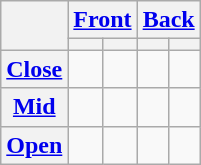<table class="wikitable" style="text-align:center;">
<tr>
<th rowspan="2"></th>
<th colspan="2"><a href='#'>Front</a></th>
<th colspan="2"><a href='#'>Back</a></th>
</tr>
<tr>
<th></th>
<th></th>
<th></th>
<th></th>
</tr>
<tr>
<th><a href='#'>Close</a></th>
<td></td>
<td></td>
<td></td>
<td></td>
</tr>
<tr>
<th><a href='#'>Mid</a></th>
<td></td>
<td></td>
<td></td>
<td></td>
</tr>
<tr>
<th><a href='#'>Open</a></th>
<td></td>
<td></td>
<td></td>
<td></td>
</tr>
</table>
